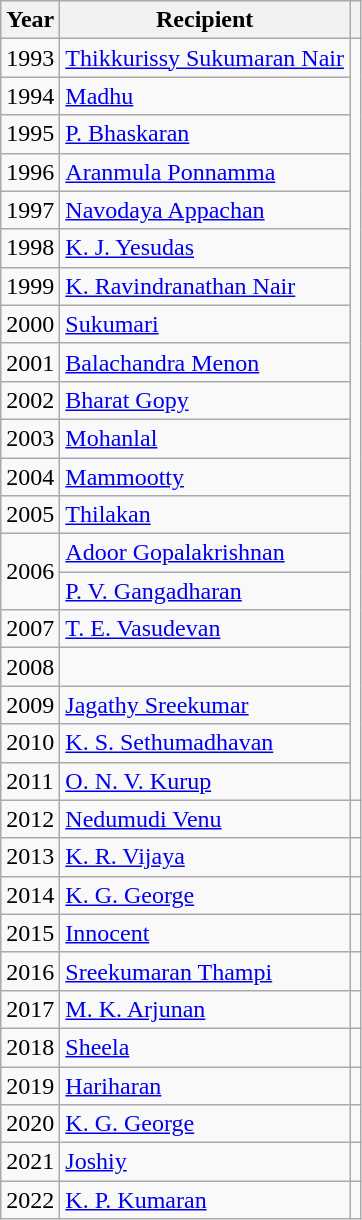<table class="wikitable">
<tr>
<th>Year</th>
<th>Recipient</th>
<th></th>
</tr>
<tr>
<td>1993</td>
<td><a href='#'>Thikkurissy Sukumaran Nair</a></td>
<td rowspan=20></td>
</tr>
<tr>
<td>1994</td>
<td><a href='#'>Madhu</a></td>
</tr>
<tr>
<td>1995</td>
<td><a href='#'>P. Bhaskaran</a></td>
</tr>
<tr>
<td>1996</td>
<td><a href='#'>Aranmula Ponnamma</a></td>
</tr>
<tr>
<td>1997</td>
<td><a href='#'>Navodaya Appachan</a></td>
</tr>
<tr>
<td>1998</td>
<td><a href='#'>K. J. Yesudas</a></td>
</tr>
<tr>
<td>1999</td>
<td><a href='#'>K. Ravindranathan Nair</a></td>
</tr>
<tr>
<td>2000</td>
<td><a href='#'>Sukumari</a></td>
</tr>
<tr>
<td>2001</td>
<td><a href='#'>Balachandra Menon</a></td>
</tr>
<tr>
<td>2002</td>
<td><a href='#'>Bharat Gopy</a></td>
</tr>
<tr>
<td>2003</td>
<td><a href='#'>Mohanlal</a></td>
</tr>
<tr>
<td>2004</td>
<td><a href='#'>Mammootty</a></td>
</tr>
<tr>
<td>2005</td>
<td><a href='#'>Thilakan</a></td>
</tr>
<tr>
<td rowspan=2>2006</td>
<td><a href='#'>Adoor Gopalakrishnan</a></td>
</tr>
<tr>
<td><a href='#'>P. V. Gangadharan</a></td>
</tr>
<tr>
<td>2007</td>
<td><a href='#'>T. E. Vasudevan</a></td>
</tr>
<tr>
<td>2008</td>
<td></td>
</tr>
<tr>
<td>2009</td>
<td><a href='#'>Jagathy Sreekumar</a></td>
</tr>
<tr>
<td>2010</td>
<td><a href='#'>K. S. Sethumadhavan</a></td>
</tr>
<tr>
<td>2011</td>
<td><a href='#'>O. N. V. Kurup</a></td>
</tr>
<tr>
<td>2012</td>
<td><a href='#'>Nedumudi Venu</a></td>
<td></td>
</tr>
<tr>
<td>2013</td>
<td><a href='#'>K. R. Vijaya</a></td>
<td></td>
</tr>
<tr>
<td>2014</td>
<td><a href='#'>K. G. George</a></td>
<td></td>
</tr>
<tr>
<td>2015</td>
<td><a href='#'>Innocent</a></td>
<td></td>
</tr>
<tr>
<td>2016</td>
<td><a href='#'>Sreekumaran Thampi</a></td>
<td></td>
</tr>
<tr>
<td>2017</td>
<td><a href='#'>M. K. Arjunan</a></td>
<td></td>
</tr>
<tr>
<td>2018</td>
<td><a href='#'>Sheela</a></td>
<td></td>
</tr>
<tr>
<td>2019</td>
<td><a href='#'>Hariharan</a></td>
<td></td>
</tr>
<tr>
<td>2020</td>
<td><a href='#'>K. G. George</a></td>
<td></td>
</tr>
<tr>
<td>2021</td>
<td><a href='#'>Joshiy</a></td>
<td></td>
</tr>
<tr>
<td>2022</td>
<td><a href='#'>K. P. Kumaran</a></td>
<td></td>
</tr>
</table>
